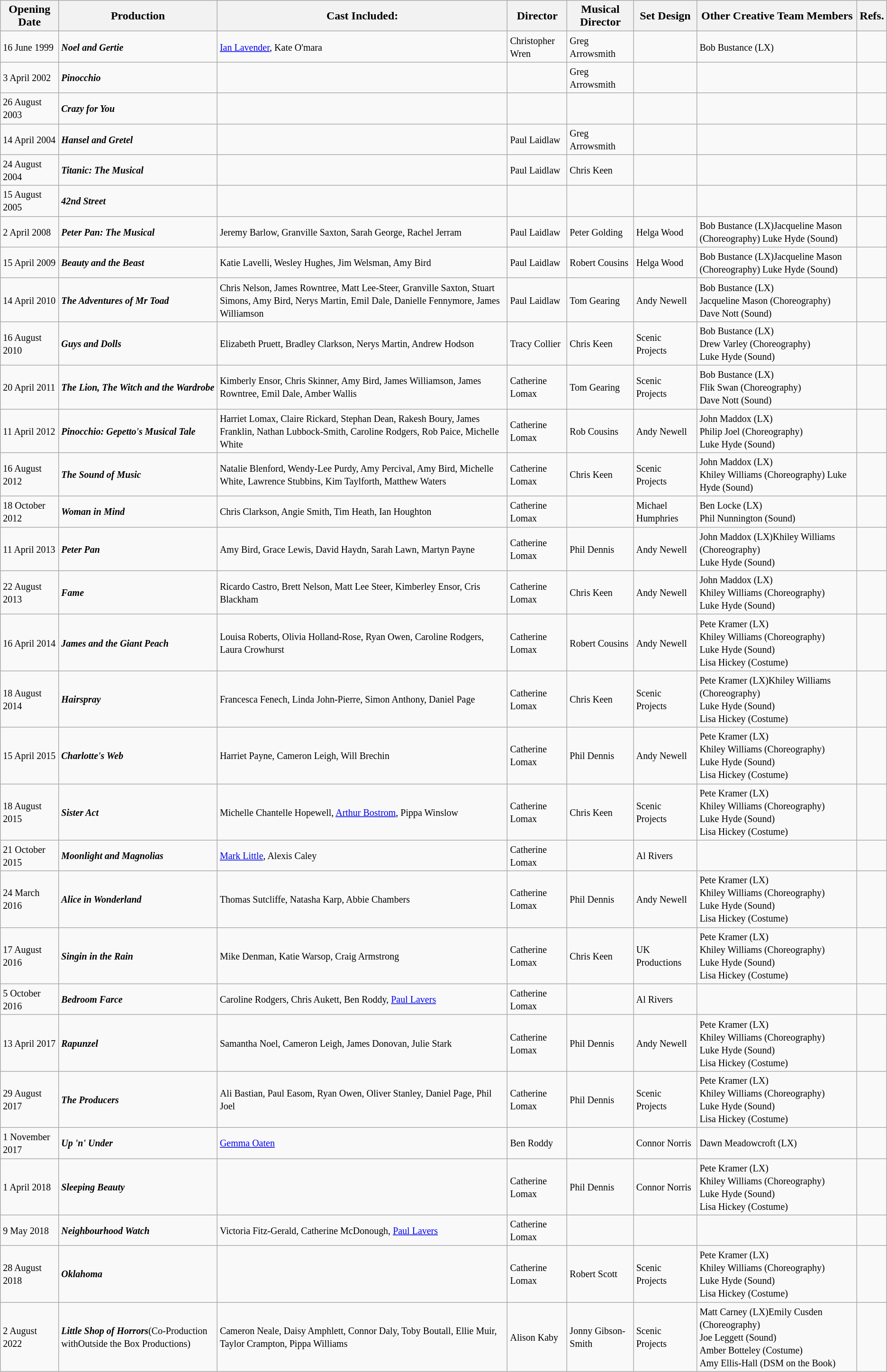<table class="wikitable mw-collapsible">
<tr>
<th>Opening Date</th>
<th>Production</th>
<th>Cast Included:</th>
<th>Director</th>
<th>Musical Director</th>
<th>Set Design</th>
<th>Other Creative Team Members</th>
<th>Refs.</th>
</tr>
<tr>
<td><small>16 June 1999</small></td>
<td><small><strong><em>Noel and Gertie</em></strong></small></td>
<td><small><a href='#'>Ian Lavender</a>, Kate O'mara</small></td>
<td><small>Christopher Wren</small></td>
<td><small>Greg Arrowsmith</small></td>
<td></td>
<td><small>Bob Bustance (LX)</small></td>
<td></td>
</tr>
<tr>
<td><small>3 April 2002</small></td>
<td><small><strong><em>Pinocchio</em></strong></small></td>
<td></td>
<td></td>
<td><small>Greg Arrowsmith</small></td>
<td></td>
<td></td>
<td></td>
</tr>
<tr>
<td><small>26 August 2003</small></td>
<td><small><strong><em>Crazy for You</em></strong></small></td>
<td></td>
<td></td>
<td></td>
<td></td>
<td></td>
<td></td>
</tr>
<tr>
<td><small>14 April 2004</small></td>
<td><small><strong><em>Hansel and Gretel</em></strong></small></td>
<td></td>
<td><small>Paul Laidlaw</small></td>
<td><small>Greg Arrowsmith</small></td>
<td></td>
<td></td>
<td></td>
</tr>
<tr>
<td><small>24 August 2004</small></td>
<td><small><strong><em>Titanic: The Musical</em></strong></small></td>
<td></td>
<td><small>Paul Laidlaw</small></td>
<td><small>Chris Keen</small></td>
<td></td>
<td></td>
<td></td>
</tr>
<tr>
<td><small>15 August 2005</small></td>
<td><small><strong><em>42nd Street</em></strong></small></td>
<td></td>
<td></td>
<td></td>
<td></td>
<td></td>
<td></td>
</tr>
<tr>
<td><small>2 April 2008</small></td>
<td><small><strong><em>Peter Pan: The Musical</em></strong></small></td>
<td><small>Jeremy Barlow, Granville Saxton, Sarah George, Rachel Jerram</small></td>
<td><small>Paul Laidlaw</small></td>
<td><small>Peter Golding</small></td>
<td><small>Helga Wood</small></td>
<td><small>Bob Bustance (LX)</small><small>Jacqueline Mason (Choreography) Luke Hyde (Sound)</small></td>
<td></td>
</tr>
<tr>
<td><small>15 April 2009</small></td>
<td><small><strong><em>Beauty and the Beast</em></strong></small></td>
<td><small>Katie Lavelli, Wesley Hughes, Jim Welsman, Amy Bird</small></td>
<td><small>Paul Laidlaw</small></td>
<td><small>Robert Cousins</small></td>
<td><small>Helga Wood</small></td>
<td><small>Bob Bustance (LX)</small><small>Jacqueline Mason (Choreography) Luke Hyde (Sound)</small></td>
<td></td>
</tr>
<tr>
<td><small>14 April 2010</small></td>
<td><small><strong><em>The Adventures of Mr Toad</em></strong></small></td>
<td><small>Chris Nelson, James Rowntree, Matt Lee-Steer, Granville Saxton, Stuart Simons, Amy Bird, Nerys Martin, Emil Dale, Danielle Fennymore, James Williamson</small></td>
<td><small>Paul Laidlaw</small></td>
<td><small>Tom Gearing</small></td>
<td><small>Andy Newell</small></td>
<td><small>Bob Bustance (LX)</small><br><small>Jacqueline Mason (Choreography)</small><br><small>Dave Nott (Sound)</small></td>
<td></td>
</tr>
<tr>
<td><small>16 August 2010</small></td>
<td><small><strong><em>Guys and Dolls</em></strong></small></td>
<td><small>Elizabeth Pruett, Bradley Clarkson, Nerys Martin, Andrew Hodson</small></td>
<td><small>Tracy Collier</small></td>
<td><small>Chris Keen</small></td>
<td><small>Scenic Projects</small></td>
<td><small>Bob Bustance (LX)</small><br><small>Drew Varley (Choreography)</small><br><small>Luke Hyde (Sound)</small></td>
<td></td>
</tr>
<tr>
<td><small>20 April 2011</small></td>
<td><small><strong><em>The Lion, The Witch and the Wardrobe</em></strong></small></td>
<td><small>Kimberly Ensor, Chris Skinner, Amy Bird, James Williamson, James Rowntree, Emil Dale, Amber Wallis</small></td>
<td><small>Catherine Lomax</small></td>
<td><small>Tom Gearing</small></td>
<td><small>Scenic Projects</small></td>
<td><small>Bob Bustance (LX)</small><br><small>Flik Swan (Choreography)</small><br><small>Dave Nott (Sound)</small></td>
<td></td>
</tr>
<tr>
<td><small>11 April 2012</small></td>
<td><strong><em><small>Pinocchio: Gepetto's Musical Tale</small></em></strong></td>
<td><small>Harriet Lomax, Claire Rickard, Stephan Dean, Rakesh Boury, James Franklin, Nathan Lubbock-Smith, Caroline Rodgers, Rob Paice, Michelle White</small></td>
<td><small>Catherine Lomax</small></td>
<td><small>Rob Cousins</small></td>
<td><small>Andy Newell</small></td>
<td><small>John Maddox (LX)</small><br><small>Philip Joel (Choreography)</small><br><small>Luke Hyde (Sound)</small></td>
<td></td>
</tr>
<tr>
<td><small>16 August 2012</small></td>
<td><small><strong><em>The Sound of Music</em></strong></small></td>
<td><small>Natalie Blenford, Wendy-Lee Purdy, Amy Percival, Amy Bird, Michelle White, Lawrence Stubbins, Kim Taylforth, Matthew Waters</small></td>
<td><small>Catherine Lomax</small></td>
<td><small>Chris Keen</small></td>
<td><small>Scenic Projects</small></td>
<td><small>John Maddox (LX)</small><br><small>Khiley Williams (Choreography) Luke Hyde (Sound)</small></td>
<td></td>
</tr>
<tr>
<td><small>18 October 2012</small></td>
<td><small><strong><em>Woman in Mind</em></strong></small></td>
<td><small>Chris Clarkson, Angie Smith, Tim Heath, Ian Houghton  </small></td>
<td><small>Catherine Lomax</small></td>
<td></td>
<td><small>Michael Humphries</small></td>
<td><small>Ben Locke (LX)</small><br><small>Phil Nunnington (Sound)</small></td>
<td></td>
</tr>
<tr>
<td><small>11 April 2013</small></td>
<td><small><strong><em>Peter Pan</em></strong></small></td>
<td><small>Amy Bird, Grace Lewis, David Haydn, Sarah Lawn, Martyn Payne</small></td>
<td><small>Catherine Lomax</small></td>
<td><small>Phil Dennis</small></td>
<td><small>Andy Newell</small></td>
<td><small>John Maddox (LX)</small><small>Khiley Williams (Choreography)</small><br><small>Luke Hyde (Sound)</small></td>
<td></td>
</tr>
<tr>
<td><small>22 August 2013</small></td>
<td><small><strong><em>Fame</em></strong></small></td>
<td><small>Ricardo Castro, Brett Nelson, Matt Lee Steer, Kimberley Ensor, Cris Blackham</small></td>
<td><small>Catherine Lomax</small></td>
<td><small>Chris Keen</small></td>
<td><small>Andy Newell</small></td>
<td><small>John Maddox (LX)</small><br><small>Khiley Williams (Choreography)</small><br><small>Luke Hyde (Sound)</small></td>
<td></td>
</tr>
<tr>
<td><small>16 April 2014</small></td>
<td><small><strong><em>James and the Giant Peach</em></strong></small></td>
<td><small>Louisa Roberts, Olivia Holland-Rose, Ryan Owen, Caroline Rodgers, Laura Crowhurst</small></td>
<td><small>Catherine Lomax</small></td>
<td><small>Robert Cousins</small></td>
<td><small>Andy Newell</small></td>
<td><small>Pete Kramer (LX)</small><br><small>Khiley Williams (Choreography)</small><br><small>Luke Hyde (Sound)</small><br><small>Lisa Hickey (Costume)</small></td>
<td></td>
</tr>
<tr>
<td><small>18 August 2014</small></td>
<td><small><strong><em>Hairspray</em></strong></small></td>
<td><small>Francesca Fenech, Linda John-Pierre, Simon Anthony, Daniel Page</small></td>
<td><small>Catherine Lomax</small></td>
<td><small>Chris Keen</small></td>
<td><small>Scenic Projects</small></td>
<td><small>Pete Kramer (LX)</small><small>Khiley Williams (Choreography)</small><br><small>Luke Hyde (Sound)</small><br><small>Lisa Hickey (Costume)</small></td>
<td></td>
</tr>
<tr>
<td><small>15 April 2015</small></td>
<td><small><strong><em>Charlotte's Web</em></strong></small></td>
<td><small>Harriet Payne, Cameron Leigh, Will Brechin</small></td>
<td><small>Catherine Lomax</small></td>
<td><small>Phil Dennis</small></td>
<td><small>Andy Newell</small></td>
<td><small>Pete Kramer (LX)</small><br><small>Khiley Williams (Choreography)</small><br><small>Luke Hyde (Sound)</small><br><small>Lisa Hickey (Costume)</small></td>
<td></td>
</tr>
<tr>
<td><small>18 August 2015</small></td>
<td><small><strong><em>Sister Act</em></strong></small></td>
<td><small>Michelle Chantelle Hopewell, <a href='#'>Arthur Bostrom</a>, Pippa Winslow</small></td>
<td><small>Catherine Lomax</small></td>
<td><small>Chris Keen</small></td>
<td><small>Scenic Projects</small></td>
<td><small>Pete Kramer (LX)</small><br><small>Khiley Williams (Choreography)</small><br><small>Luke Hyde (Sound)</small><br><small>Lisa Hickey (Costume)</small></td>
<td></td>
</tr>
<tr>
<td><small>21 October 2015</small></td>
<td><small><strong><em>Moonlight and Magnolias</em></strong></small></td>
<td><small><a href='#'>Mark Little</a>, Alexis Caley</small></td>
<td><small>Catherine Lomax</small></td>
<td></td>
<td><small>Al Rivers</small></td>
<td></td>
<td></td>
</tr>
<tr>
<td><small>24 March 2016</small></td>
<td><small><strong><em>Alice in Wonderland</em></strong></small></td>
<td><small>Thomas Sutcliffe, Natasha Karp, Abbie Chambers</small></td>
<td><small>Catherine Lomax</small></td>
<td><small>Phil Dennis</small></td>
<td><small>Andy Newell</small></td>
<td><small>Pete Kramer (LX)</small><br><small>Khiley Williams (Choreography)</small><br><small>Luke Hyde (Sound)</small><br><small>Lisa Hickey (Costume)</small></td>
<td></td>
</tr>
<tr>
<td><small>17 August 2016</small></td>
<td><small><strong><em>Singin in the Rain</em></strong></small></td>
<td><small>Mike Denman, Katie Warsop, Craig Armstrong</small></td>
<td><small>Catherine Lomax</small></td>
<td><small>Chris Keen</small></td>
<td><small>UK Productions</small></td>
<td><small>Pete Kramer (LX)</small><br><small>Khiley Williams (Choreography)</small><br><small>Luke Hyde (Sound)</small><br><small>Lisa Hickey (Costume)</small></td>
<td></td>
</tr>
<tr>
<td><small>5 October 2016</small></td>
<td><small><strong><em>Bedroom Farce</em></strong></small></td>
<td><small>Caroline Rodgers, Chris Aukett, Ben Roddy, <a href='#'>Paul Lavers</a></small></td>
<td><small>Catherine Lomax</small></td>
<td></td>
<td><small>Al Rivers</small></td>
<td></td>
<td></td>
</tr>
<tr>
<td><small>13 April 2017</small></td>
<td><small><strong><em>Rapunzel</em></strong></small></td>
<td><small>Samantha Noel, Cameron Leigh, James Donovan, Julie Stark</small></td>
<td><small>Catherine Lomax</small></td>
<td><small>Phil Dennis</small></td>
<td><small>Andy Newell</small></td>
<td><small>Pete Kramer (LX)</small><br><small>Khiley Williams (Choreography)</small><br><small>Luke Hyde (Sound)</small><br><small>Lisa Hickey (Costume)</small></td>
<td></td>
</tr>
<tr>
<td><small>29 August 2017</small></td>
<td><small><strong><em>The Producers</em></strong></small></td>
<td><small>Ali Bastian, Paul Easom, Ryan Owen, Oliver Stanley, Daniel Page, Phil Joel</small></td>
<td><small>Catherine Lomax</small></td>
<td><small>Phil Dennis</small></td>
<td><small>Scenic Projects</small></td>
<td><small>Pete Kramer (LX)</small><br><small>Khiley Williams (Choreography)</small><br><small>Luke Hyde (Sound)</small><br><small>Lisa Hickey (Costume)</small></td>
<td></td>
</tr>
<tr>
<td><small>1 November 2017</small></td>
<td><small><strong><em>Up 'n' Under</em></strong></small></td>
<td><small><a href='#'>Gemma Oaten</a></small></td>
<td><small>Ben Roddy</small></td>
<td></td>
<td><small>Connor Norris</small></td>
<td><small>Dawn Meadowcroft (LX)</small></td>
<td></td>
</tr>
<tr>
<td><small>1 April 2018</small></td>
<td><small><strong><em>Sleeping Beauty</em></strong></small></td>
<td></td>
<td><small>Catherine Lomax</small></td>
<td><small>Phil Dennis</small></td>
<td><small>Connor Norris</small></td>
<td><small>Pete Kramer (LX)</small><br><small>Khiley Williams (Choreography)</small><br><small>Luke Hyde (Sound)</small><br><small>Lisa Hickey (Costume)</small></td>
<td></td>
</tr>
<tr>
<td><small>9 May 2018</small></td>
<td><small><strong><em>Neighbourhood Watch</em></strong></small></td>
<td><small>Victoria Fitz-Gerald, Catherine McDonough, <a href='#'>Paul Lavers</a></small></td>
<td><small>Catherine Lomax</small></td>
<td></td>
<td></td>
<td></td>
<td></td>
</tr>
<tr>
<td><small>28 August 2018</small></td>
<td><small><strong><em>Oklahoma</em></strong></small></td>
<td></td>
<td><small>Catherine Lomax</small></td>
<td><small>Robert Scott</small></td>
<td><small>Scenic Projects</small></td>
<td><small>Pete Kramer (LX)</small><br><small>Khiley Williams (Choreography)</small><br><small>Luke Hyde (Sound)</small><br><small>Lisa Hickey (Costume)</small></td>
<td></td>
</tr>
<tr>
<td><small>2 August 2022</small></td>
<td><small><strong><em>Little Shop of Horrors</em></strong></small><small>(Co-Production with</small><small>Outside the Box Productions)</small></td>
<td><small>Cameron Neale, Daisy Amphlett, Connor Daly, Toby Boutall, Ellie Muir, Taylor Crampton, Pippa Williams</small></td>
<td><small>Alison Kaby</small></td>
<td><small>Jonny Gibson-Smith</small></td>
<td><small>Scenic Projects</small></td>
<td><small>Matt Carney (LX)</small><small>Emily Cusden (Choreography)</small><br><small>Joe Leggett (Sound)</small><br><small>Amber Botteley (Costume)</small><br><small>Amy Ellis-Hall (DSM on the Book)</small></td>
<td></td>
</tr>
</table>
